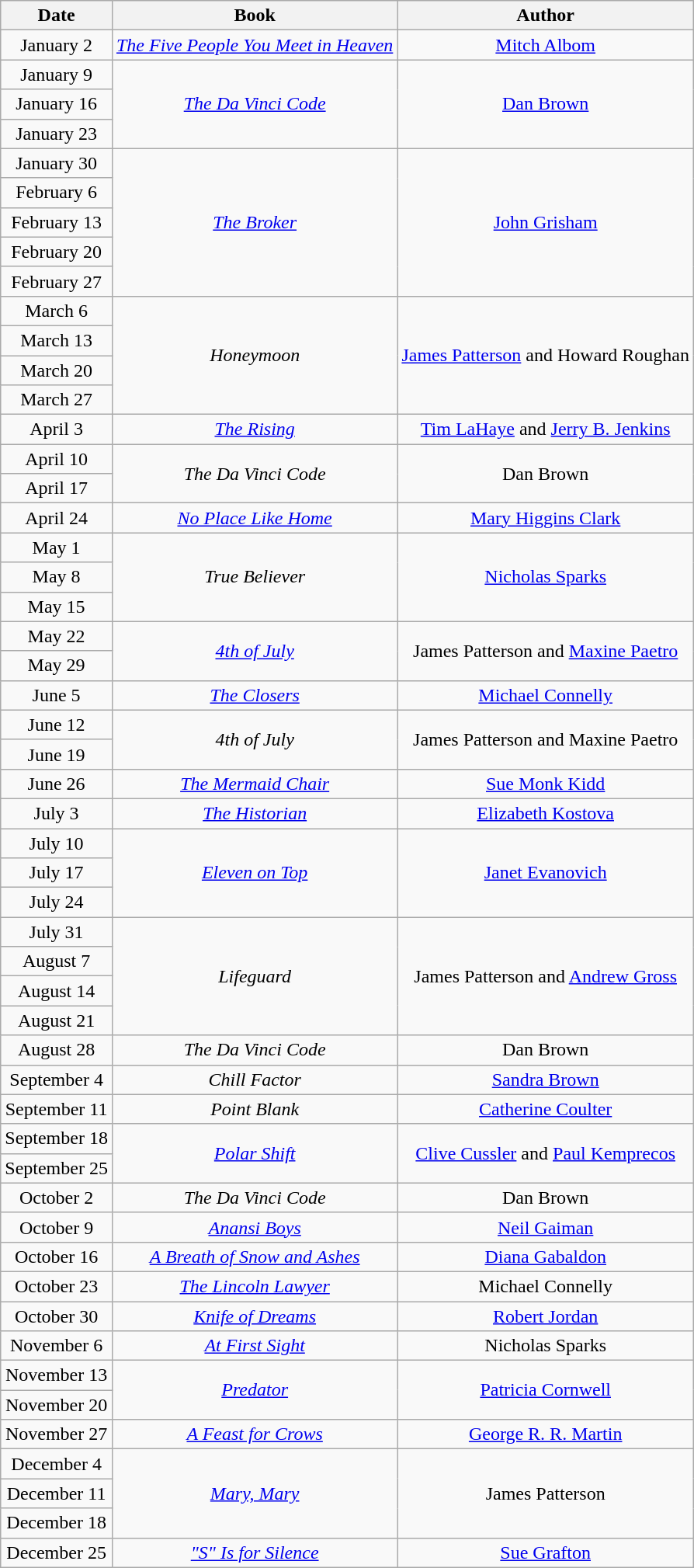<table class="wikitable sortable" style="text-align: center">
<tr>
<th>Date</th>
<th>Book</th>
<th>Author</th>
</tr>
<tr>
<td>January 2</td>
<td><em><a href='#'>The Five People You Meet in Heaven</a></em></td>
<td><a href='#'>Mitch Albom</a></td>
</tr>
<tr>
<td>January 9</td>
<td rowspan=3><em><a href='#'>The Da Vinci Code</a></em></td>
<td rowspan=3><a href='#'>Dan Brown</a></td>
</tr>
<tr>
<td>January 16</td>
</tr>
<tr>
<td>January 23</td>
</tr>
<tr>
<td>January 30</td>
<td rowspan=5><em><a href='#'>The Broker</a></em></td>
<td rowspan=5><a href='#'>John Grisham</a></td>
</tr>
<tr>
<td>February 6</td>
</tr>
<tr>
<td>February 13</td>
</tr>
<tr>
<td>February 20</td>
</tr>
<tr>
<td>February 27</td>
</tr>
<tr>
<td>March 6</td>
<td rowspan=4><em>Honeymoon</em></td>
<td rowspan=4><a href='#'>James Patterson</a> and Howard Roughan</td>
</tr>
<tr>
<td>March 13</td>
</tr>
<tr>
<td>March 20</td>
</tr>
<tr>
<td>March 27</td>
</tr>
<tr>
<td>April 3</td>
<td><em><a href='#'>The Rising</a></em></td>
<td><a href='#'>Tim LaHaye</a> and <a href='#'>Jerry B. Jenkins</a></td>
</tr>
<tr>
<td>April 10</td>
<td rowspan=2><em>The Da Vinci Code</em></td>
<td rowspan=2>Dan Brown</td>
</tr>
<tr>
<td>April 17</td>
</tr>
<tr>
<td>April 24</td>
<td><em><a href='#'>No Place Like Home</a></em></td>
<td><a href='#'>Mary Higgins Clark</a></td>
</tr>
<tr>
<td>May 1</td>
<td rowspan=3><em>True Believer</em></td>
<td rowspan=3><a href='#'>Nicholas Sparks</a></td>
</tr>
<tr>
<td>May 8</td>
</tr>
<tr>
<td>May 15</td>
</tr>
<tr>
<td>May 22</td>
<td rowspan=2><em><a href='#'>4th of July</a></em></td>
<td rowspan=2>James Patterson and <a href='#'>Maxine Paetro</a></td>
</tr>
<tr>
<td>May 29</td>
</tr>
<tr>
<td>June 5</td>
<td><em><a href='#'>The Closers</a></em></td>
<td><a href='#'>Michael Connelly</a></td>
</tr>
<tr>
<td>June 12</td>
<td rowspan=2><em>4th of July</em></td>
<td rowspan=2>James Patterson and Maxine Paetro</td>
</tr>
<tr>
<td>June 19</td>
</tr>
<tr>
<td>June 26</td>
<td><em><a href='#'>The Mermaid Chair</a></em></td>
<td><a href='#'>Sue Monk Kidd</a></td>
</tr>
<tr>
<td>July 3</td>
<td><em><a href='#'>The Historian</a></em></td>
<td><a href='#'>Elizabeth Kostova</a></td>
</tr>
<tr>
<td>July 10</td>
<td rowspan=3><em><a href='#'>Eleven on Top</a></em></td>
<td rowspan=3><a href='#'>Janet Evanovich</a></td>
</tr>
<tr>
<td>July 17</td>
</tr>
<tr>
<td>July 24</td>
</tr>
<tr>
<td>July 31</td>
<td rowspan=4><em>Lifeguard</em></td>
<td rowspan=4>James Patterson and <a href='#'>Andrew Gross</a></td>
</tr>
<tr>
<td>August 7</td>
</tr>
<tr>
<td>August 14</td>
</tr>
<tr>
<td>August 21</td>
</tr>
<tr>
<td>August 28</td>
<td><em>The Da Vinci Code</em></td>
<td>Dan Brown</td>
</tr>
<tr>
<td>September 4</td>
<td><em>Chill Factor</em></td>
<td><a href='#'>Sandra Brown</a></td>
</tr>
<tr>
<td>September 11</td>
<td><em>Point Blank</em></td>
<td><a href='#'>Catherine Coulter</a></td>
</tr>
<tr>
<td>September 18</td>
<td rowspan=2><em><a href='#'>Polar Shift</a></em></td>
<td rowspan=2><a href='#'>Clive Cussler</a> and <a href='#'>Paul Kemprecos</a></td>
</tr>
<tr>
<td>September 25</td>
</tr>
<tr>
<td>October 2</td>
<td><em>The Da Vinci Code</em></td>
<td>Dan Brown</td>
</tr>
<tr>
<td>October 9</td>
<td><em><a href='#'>Anansi Boys</a></em></td>
<td><a href='#'>Neil Gaiman</a></td>
</tr>
<tr>
<td>October 16</td>
<td><em><a href='#'>A Breath of Snow and Ashes</a></em></td>
<td><a href='#'>Diana Gabaldon</a></td>
</tr>
<tr>
<td>October 23</td>
<td><em><a href='#'>The Lincoln Lawyer</a></em></td>
<td>Michael Connelly</td>
</tr>
<tr>
<td>October 30</td>
<td><em><a href='#'>Knife of Dreams</a></em></td>
<td><a href='#'>Robert Jordan</a></td>
</tr>
<tr>
<td>November 6</td>
<td><em><a href='#'>At First Sight</a></em></td>
<td>Nicholas Sparks</td>
</tr>
<tr>
<td>November 13</td>
<td rowspan=2><em><a href='#'>Predator</a></em></td>
<td rowspan=2><a href='#'>Patricia Cornwell</a></td>
</tr>
<tr>
<td>November 20</td>
</tr>
<tr>
<td>November 27</td>
<td><em><a href='#'>A Feast for Crows</a></em></td>
<td><a href='#'>George R. R. Martin</a></td>
</tr>
<tr>
<td>December 4</td>
<td rowspan=3><em><a href='#'>Mary, Mary</a></em></td>
<td rowspan=3>James Patterson</td>
</tr>
<tr>
<td>December 11</td>
</tr>
<tr>
<td>December 18</td>
</tr>
<tr>
<td>December 25</td>
<td><em><a href='#'>"S" Is for Silence</a></em></td>
<td><a href='#'>Sue Grafton</a></td>
</tr>
</table>
